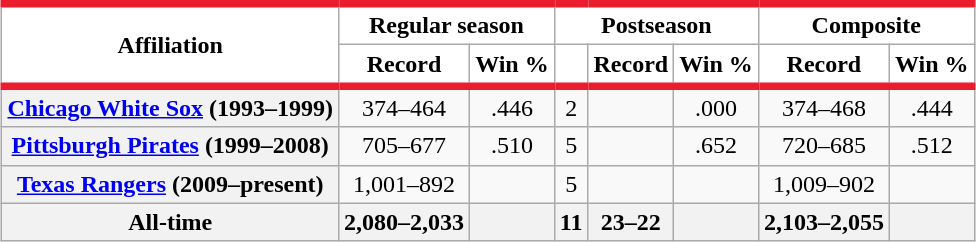<table class="wikitable sortable plainrowheaders" style="margin: 1em auto 1em auto; text-align:center;">
<tr>
<th rowspan="2" scope="col" style="background-color:#ffffff; border-top:#EA1C2D 5px solid; border-bottom:#EA1C2D 5px solid">Affiliation</th>
<th colspan="2" scope="col" style="background-color:#ffffff; border-top:#EA1C2D 5px solid">Regular season</th>
<th colspan="3" scope="col" style="background-color:#ffffff; border-top:#EA1C2D 5px solid">Postseason</th>
<th colspan="2" scope="col" style="background-color:#ffffff; border-top:#EA1C2D 5px solid">Composite</th>
</tr>
<tr>
<th scope="col" style="background-color:#ffffff; border-bottom:#EA1C2D  5px solid">Record</th>
<th scope="col" style="background-color:#ffffff; border-bottom:#EA1C2D  5px solid">Win %</th>
<th scope="col" style="background-color:#ffffff; border-bottom:#EA1C2D  5px solid"></th>
<th scope="col" style="background-color:#ffffff; border-bottom:#EA1C2D  5px solid">Record</th>
<th scope="col" style="background-color:#ffffff; border-bottom:#EA1C2D  5px solid">Win %</th>
<th scope="col" style="background-color:#ffffff; border-bottom:#EA1C2D  5px solid">Record</th>
<th scope="col" style="background-color:#ffffff; border-bottom:#EA1C2D  5px solid">Win %</th>
</tr>
<tr>
<th scope="row"><a href='#'>Chicago White Sox</a> (1993–1999)</th>
<td>374–464</td>
<td>.446</td>
<td>2</td>
<td></td>
<td>.000</td>
<td>374–468</td>
<td>.444</td>
</tr>
<tr>
<th scope="row"><a href='#'>Pittsburgh Pirates</a> (1999–2008)</th>
<td>705–677</td>
<td>.510</td>
<td>5</td>
<td></td>
<td>.652</td>
<td>720–685</td>
<td>.512</td>
</tr>
<tr>
<th scope="row"><a href='#'>Texas Rangers</a> (2009–present)</th>
<td>1,001–892</td>
<td></td>
<td>5</td>
<td></td>
<td></td>
<td>1,009–902</td>
<td></td>
</tr>
<tr>
<th scope="row"><strong>All-time</strong></th>
<th>2,080–2,033</th>
<th></th>
<th>11</th>
<th>23–22</th>
<th></th>
<th>2,103–2,055</th>
<th></th>
</tr>
</table>
